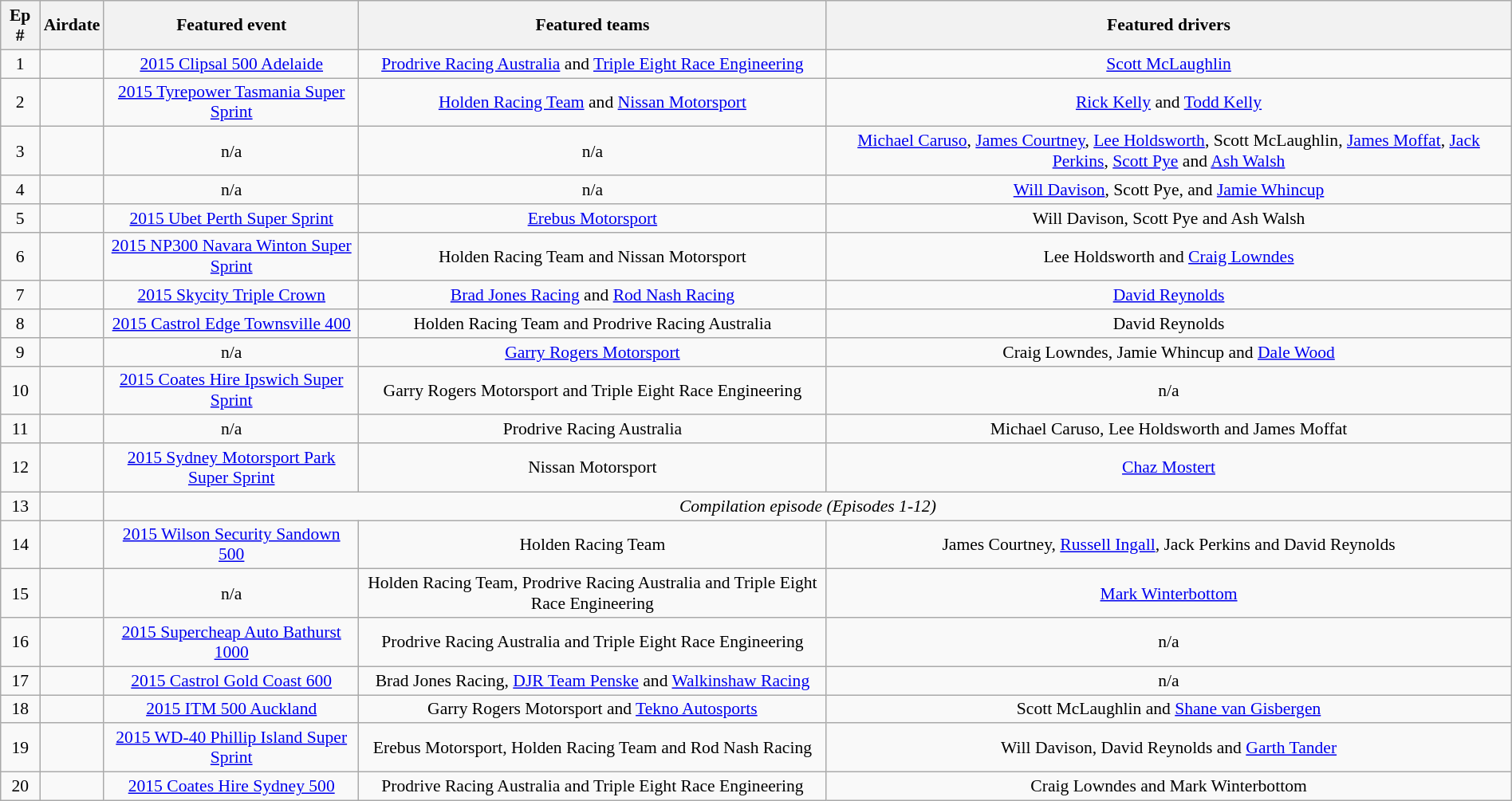<table class="wikitable plainrowheaders" style="text-align:center; font-size:90%; width: 100%;">
<tr>
<th>Ep #</th>
<th>Airdate</th>
<th>Featured event</th>
<th>Featured teams</th>
<th>Featured drivers</th>
</tr>
<tr>
<td>1</td>
<td></td>
<td><a href='#'>2015 Clipsal 500 Adelaide</a></td>
<td><a href='#'>Prodrive Racing Australia</a> and <a href='#'>Triple Eight Race Engineering</a></td>
<td><a href='#'>Scott McLaughlin</a></td>
</tr>
<tr>
<td>2</td>
<td></td>
<td><a href='#'>2015 Tyrepower Tasmania Super Sprint</a></td>
<td><a href='#'>Holden Racing Team</a> and <a href='#'>Nissan Motorsport</a></td>
<td><a href='#'>Rick Kelly</a> and <a href='#'>Todd Kelly</a></td>
</tr>
<tr>
<td>3</td>
<td></td>
<td>n/a</td>
<td>n/a</td>
<td><a href='#'>Michael Caruso</a>, <a href='#'>James Courtney</a>, <a href='#'>Lee Holdsworth</a>, Scott McLaughlin, <a href='#'>James Moffat</a>, <a href='#'>Jack Perkins</a>, <a href='#'>Scott Pye</a> and <a href='#'>Ash Walsh</a></td>
</tr>
<tr>
<td>4</td>
<td></td>
<td>n/a</td>
<td>n/a</td>
<td><a href='#'>Will Davison</a>, Scott Pye, and <a href='#'>Jamie Whincup</a></td>
</tr>
<tr>
<td>5</td>
<td></td>
<td><a href='#'>2015 Ubet Perth Super Sprint</a></td>
<td><a href='#'>Erebus Motorsport</a></td>
<td>Will Davison, Scott Pye and Ash Walsh</td>
</tr>
<tr>
<td>6</td>
<td></td>
<td><a href='#'>2015 NP300 Navara Winton Super Sprint</a></td>
<td>Holden Racing Team and Nissan Motorsport</td>
<td>Lee Holdsworth and <a href='#'>Craig Lowndes</a></td>
</tr>
<tr>
<td>7</td>
<td></td>
<td><a href='#'>2015 Skycity Triple Crown</a></td>
<td><a href='#'>Brad Jones Racing</a> and <a href='#'>Rod Nash Racing</a></td>
<td><a href='#'>David Reynolds</a></td>
</tr>
<tr>
<td>8</td>
<td></td>
<td><a href='#'>2015 Castrol Edge Townsville 400</a></td>
<td>Holden Racing Team and Prodrive Racing Australia</td>
<td>David Reynolds</td>
</tr>
<tr>
<td>9</td>
<td></td>
<td>n/a</td>
<td><a href='#'>Garry Rogers Motorsport</a></td>
<td>Craig Lowndes, Jamie Whincup and <a href='#'>Dale Wood</a></td>
</tr>
<tr>
<td>10</td>
<td></td>
<td><a href='#'>2015 Coates Hire Ipswich Super Sprint</a></td>
<td>Garry Rogers Motorsport and Triple Eight Race Engineering</td>
<td>n/a</td>
</tr>
<tr>
<td>11</td>
<td></td>
<td>n/a</td>
<td>Prodrive Racing Australia</td>
<td>Michael Caruso, Lee Holdsworth and James Moffat</td>
</tr>
<tr>
<td>12</td>
<td></td>
<td><a href='#'>2015 Sydney Motorsport Park Super Sprint</a></td>
<td>Nissan Motorsport</td>
<td><a href='#'>Chaz Mostert</a></td>
</tr>
<tr>
<td>13</td>
<td></td>
<td colspan="3"><em>Compilation episode (Episodes 1-12)</em></td>
</tr>
<tr>
<td>14</td>
<td></td>
<td><a href='#'>2015 Wilson Security Sandown 500</a></td>
<td>Holden Racing Team</td>
<td>James Courtney, <a href='#'>Russell Ingall</a>, Jack Perkins and David Reynolds</td>
</tr>
<tr>
<td>15</td>
<td></td>
<td>n/a</td>
<td>Holden Racing Team, Prodrive Racing Australia and Triple Eight Race Engineering</td>
<td><a href='#'>Mark Winterbottom</a></td>
</tr>
<tr>
<td>16</td>
<td></td>
<td><a href='#'>2015 Supercheap Auto Bathurst 1000</a></td>
<td>Prodrive Racing Australia and Triple Eight Race Engineering</td>
<td>n/a</td>
</tr>
<tr>
<td>17</td>
<td></td>
<td><a href='#'>2015 Castrol Gold Coast 600</a></td>
<td>Brad Jones Racing, <a href='#'>DJR Team Penske</a> and <a href='#'>Walkinshaw Racing</a></td>
<td>n/a</td>
</tr>
<tr>
<td>18</td>
<td></td>
<td><a href='#'>2015 ITM 500 Auckland</a></td>
<td>Garry Rogers Motorsport and <a href='#'>Tekno Autosports</a></td>
<td>Scott McLaughlin and <a href='#'>Shane van Gisbergen</a></td>
</tr>
<tr>
<td>19</td>
<td></td>
<td><a href='#'>2015 WD-40 Phillip Island Super Sprint</a></td>
<td>Erebus Motorsport, Holden Racing Team and Rod Nash Racing</td>
<td>Will Davison, David Reynolds and <a href='#'>Garth Tander</a></td>
</tr>
<tr>
<td>20</td>
<td></td>
<td><a href='#'>2015 Coates Hire Sydney 500</a></td>
<td>Prodrive Racing Australia and Triple Eight Race Engineering</td>
<td>Craig Lowndes and Mark Winterbottom</td>
</tr>
</table>
